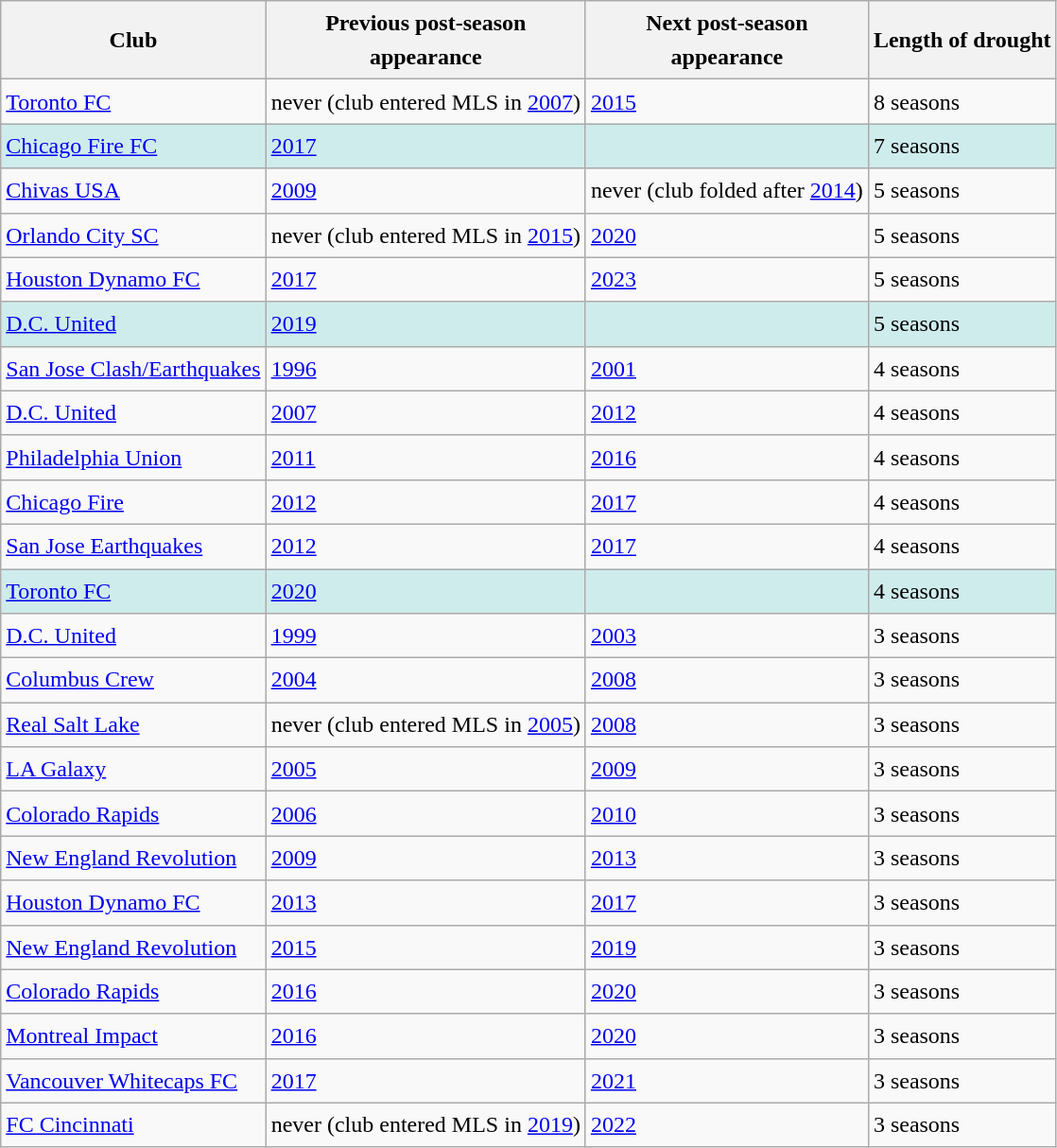<table class="wikitable sortable" style="font-size:1.00em; line-height:1.5em;">
<tr>
<th>Club</th>
<th>Previous post-season <br> appearance</th>
<th>Next post-season <br> appearance</th>
<th>Length of drought</th>
</tr>
<tr>
<td align="left"><a href='#'>Toronto FC</a></td>
<td>never (club entered MLS in <a href='#'>2007</a>)</td>
<td><a href='#'>2015</a></td>
<td>8 seasons</td>
</tr>
<tr style="background:#CFECEC">
<td align="left"><a href='#'>Chicago Fire FC</a></td>
<td><a href='#'>2017</a></td>
<td></td>
<td>7 seasons</td>
</tr>
<tr>
<td align="left"><a href='#'>Chivas USA</a></td>
<td><a href='#'>2009</a></td>
<td>never (club folded after <a href='#'>2014</a>)</td>
<td>5 seasons</td>
</tr>
<tr>
<td align="left"><a href='#'>Orlando City SC</a></td>
<td>never (club entered MLS in <a href='#'>2015</a>)</td>
<td><a href='#'>2020</a></td>
<td>5 seasons</td>
</tr>
<tr>
<td align="left"><a href='#'>Houston Dynamo FC</a></td>
<td><a href='#'>2017</a></td>
<td><a href='#'>2023</a></td>
<td>5 seasons</td>
</tr>
<tr style="background:#CFECEC">
<td align="left"><a href='#'>D.C. United</a></td>
<td><a href='#'>2019</a></td>
<td></td>
<td>5 seasons</td>
</tr>
<tr>
<td align="left"><a href='#'>San Jose Clash/Earthquakes</a></td>
<td><a href='#'>1996</a></td>
<td><a href='#'>2001</a></td>
<td>4 seasons</td>
</tr>
<tr>
<td align="left"><a href='#'>D.C. United</a></td>
<td><a href='#'>2007</a></td>
<td><a href='#'>2012</a></td>
<td>4 seasons</td>
</tr>
<tr>
<td align="left"><a href='#'>Philadelphia Union</a></td>
<td><a href='#'>2011</a></td>
<td><a href='#'>2016</a></td>
<td>4 seasons</td>
</tr>
<tr>
<td align="left"><a href='#'>Chicago Fire</a></td>
<td><a href='#'>2012</a></td>
<td><a href='#'>2017</a></td>
<td>4 seasons</td>
</tr>
<tr>
<td align="left"><a href='#'>San Jose Earthquakes</a></td>
<td><a href='#'>2012</a></td>
<td><a href='#'>2017</a></td>
<td>4 seasons</td>
</tr>
<tr style="background:#CFECEC">
<td align="left"><a href='#'>Toronto FC</a></td>
<td><a href='#'>2020</a></td>
<td></td>
<td>4 seasons</td>
</tr>
<tr>
<td align="left"><a href='#'>D.C. United</a></td>
<td><a href='#'>1999</a></td>
<td><a href='#'>2003</a></td>
<td>3 seasons</td>
</tr>
<tr>
<td align="left"><a href='#'>Columbus Crew</a></td>
<td><a href='#'>2004</a></td>
<td><a href='#'>2008</a></td>
<td>3 seasons</td>
</tr>
<tr>
<td align="left"><a href='#'>Real Salt Lake</a></td>
<td>never (club entered MLS in <a href='#'>2005</a>)</td>
<td><a href='#'>2008</a></td>
<td>3 seasons</td>
</tr>
<tr>
<td align="left"><a href='#'>LA Galaxy</a></td>
<td><a href='#'>2005</a></td>
<td><a href='#'>2009</a></td>
<td>3 seasons</td>
</tr>
<tr>
<td align="left"><a href='#'>Colorado Rapids</a></td>
<td><a href='#'>2006</a></td>
<td><a href='#'>2010</a></td>
<td>3 seasons</td>
</tr>
<tr>
<td align="left"><a href='#'>New England Revolution</a></td>
<td><a href='#'>2009</a></td>
<td><a href='#'>2013</a></td>
<td>3 seasons</td>
</tr>
<tr>
<td align="left"><a href='#'>Houston Dynamo FC</a></td>
<td><a href='#'>2013</a></td>
<td><a href='#'>2017</a></td>
<td>3 seasons</td>
</tr>
<tr>
<td align="left"><a href='#'>New England Revolution</a></td>
<td><a href='#'>2015</a></td>
<td><a href='#'>2019</a></td>
<td>3 seasons</td>
</tr>
<tr>
<td align="left"><a href='#'>Colorado Rapids</a></td>
<td><a href='#'>2016</a></td>
<td><a href='#'>2020</a></td>
<td>3 seasons</td>
</tr>
<tr>
<td align="left"><a href='#'>Montreal Impact</a></td>
<td><a href='#'>2016</a></td>
<td><a href='#'>2020</a></td>
<td>3 seasons</td>
</tr>
<tr>
<td align="left"><a href='#'>Vancouver Whitecaps FC</a></td>
<td><a href='#'>2017</a></td>
<td><a href='#'>2021</a></td>
<td>3 seasons</td>
</tr>
<tr>
<td align="left"><a href='#'>FC Cincinnati</a></td>
<td>never (club entered MLS in <a href='#'>2019</a>)</td>
<td><a href='#'>2022</a></td>
<td>3 seasons</td>
</tr>
</table>
